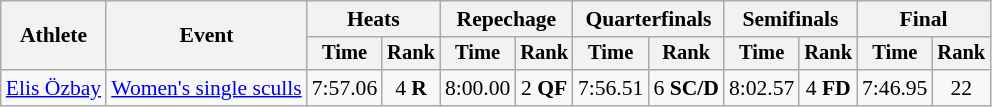<table class=wikitable style=font-size:90%;text-align:center>
<tr>
<th rowspan=2>Athlete</th>
<th rowspan=2>Event</th>
<th colspan=2>Heats</th>
<th colspan=2>Repechage</th>
<th colspan=2>Quarterfinals</th>
<th colspan=2>Semifinals</th>
<th colspan=2>Final</th>
</tr>
<tr style=font-size:95%>
<th>Time</th>
<th>Rank</th>
<th>Time</th>
<th>Rank</th>
<th>Time</th>
<th>Rank</th>
<th>Time</th>
<th>Rank</th>
<th>Time</th>
<th>Rank</th>
</tr>
<tr>
<td align=left><a href='#'>Elis Özbay</a></td>
<td align=left><a href='#'>Women's single sculls</a></td>
<td>7:57.06</td>
<td>4 <strong>R</strong></td>
<td>8:00.00</td>
<td>2 <strong>QF</strong></td>
<td>7:56.51</td>
<td>6 <strong>SC/D</strong></td>
<td>8:02.57</td>
<td>4 <strong>FD</strong></td>
<td>7:46.95</td>
<td>22</td>
</tr>
</table>
